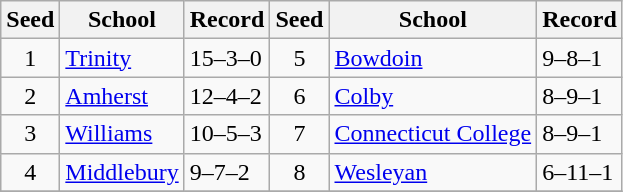<table class="wikitable">
<tr>
<th>Seed</th>
<th>School</th>
<th>Record</th>
<th>Seed</th>
<th>School</th>
<th>Record</th>
</tr>
<tr>
<td align=center>1</td>
<td><a href='#'>Trinity</a></td>
<td>15–3–0</td>
<td align=center>5</td>
<td><a href='#'>Bowdoin</a></td>
<td>9–8–1</td>
</tr>
<tr>
<td align=center>2</td>
<td><a href='#'>Amherst</a></td>
<td>12–4–2</td>
<td align=center>6</td>
<td><a href='#'>Colby</a></td>
<td>8–9–1</td>
</tr>
<tr>
<td align=center>3</td>
<td><a href='#'>Williams</a></td>
<td>10–5–3</td>
<td align=center>7</td>
<td><a href='#'>Connecticut College</a></td>
<td>8–9–1</td>
</tr>
<tr>
<td align=center>4</td>
<td><a href='#'>Middlebury</a></td>
<td>9–7–2</td>
<td align=center>8</td>
<td><a href='#'>Wesleyan</a></td>
<td>6–11–1</td>
</tr>
<tr>
</tr>
</table>
